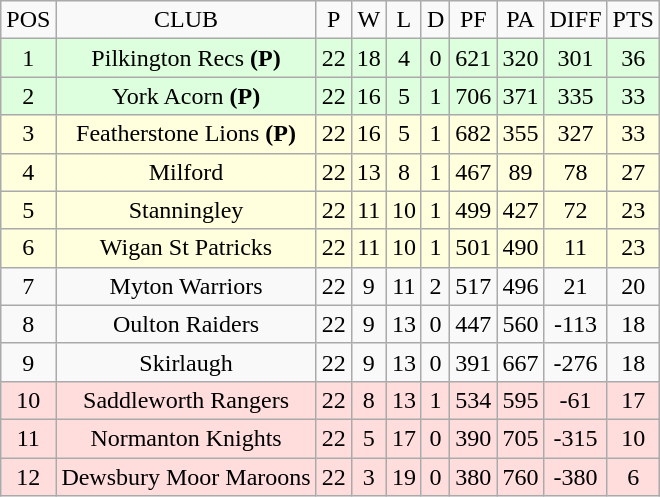<table class="wikitable" style="text-align: center;">
<tr>
<td>POS</td>
<td>CLUB</td>
<td>P</td>
<td>W</td>
<td>L</td>
<td>D</td>
<td>PF</td>
<td>PA</td>
<td>DIFF</td>
<td>PTS</td>
</tr>
<tr style="background:#ddffdd;">
<td>1</td>
<td>Pilkington Recs <strong>(P)</strong></td>
<td>22</td>
<td>18</td>
<td>4</td>
<td>0</td>
<td>621</td>
<td>320</td>
<td>301</td>
<td>36</td>
</tr>
<tr style="background:#ddffdd;">
<td>2</td>
<td>York Acorn <strong>(P)</strong></td>
<td>22</td>
<td>16</td>
<td>5</td>
<td>1</td>
<td>706</td>
<td>371</td>
<td>335</td>
<td>33</td>
</tr>
<tr style="background:#ffffdd;">
<td>3</td>
<td>Featherstone Lions <strong>(P)</strong></td>
<td>22</td>
<td>16</td>
<td>5</td>
<td>1</td>
<td>682</td>
<td>355</td>
<td>327</td>
<td>33</td>
</tr>
<tr style="background:#ffffdd;">
<td>4</td>
<td>Milford</td>
<td>22</td>
<td>13</td>
<td>8</td>
<td>1</td>
<td>467</td>
<td 3>89</td>
<td>78</td>
<td>27</td>
</tr>
<tr style="background:#ffffdd;">
<td>5</td>
<td>Stanningley</td>
<td>22</td>
<td>11</td>
<td>10</td>
<td>1</td>
<td>499</td>
<td>427</td>
<td>72</td>
<td>23</td>
</tr>
<tr style="background:#ffffdd;">
<td>6</td>
<td>Wigan St Patricks</td>
<td>22</td>
<td>11</td>
<td>10</td>
<td>1</td>
<td>501</td>
<td>490</td>
<td>11</td>
<td>23</td>
</tr>
<tr>
<td>7</td>
<td>Myton Warriors</td>
<td>22</td>
<td>9</td>
<td>11</td>
<td>2</td>
<td>517</td>
<td>496</td>
<td>21</td>
<td>20</td>
</tr>
<tr>
<td>8</td>
<td>Oulton Raiders</td>
<td>22</td>
<td>9</td>
<td>13</td>
<td>0</td>
<td>447</td>
<td>560</td>
<td>-113</td>
<td>18</td>
</tr>
<tr>
<td>9</td>
<td>Skirlaugh</td>
<td>22</td>
<td>9</td>
<td>13</td>
<td>0</td>
<td>391</td>
<td>667</td>
<td>-276</td>
<td>18</td>
</tr>
<tr style="background:#ffdddd;">
<td>10</td>
<td>Saddleworth Rangers</td>
<td>22</td>
<td>8</td>
<td>13</td>
<td>1</td>
<td>534</td>
<td>595</td>
<td>-61</td>
<td>17</td>
</tr>
<tr style="background:#ffdddd;">
<td>11</td>
<td>Normanton Knights</td>
<td>22</td>
<td>5</td>
<td>17</td>
<td>0</td>
<td>390</td>
<td>705</td>
<td>-315</td>
<td>10</td>
</tr>
<tr style="background:#ffdddd;">
<td>12</td>
<td>Dewsbury Moor Maroons</td>
<td>22</td>
<td>3</td>
<td>19</td>
<td>0</td>
<td>380</td>
<td>760</td>
<td>-380</td>
<td>6</td>
</tr>
</table>
